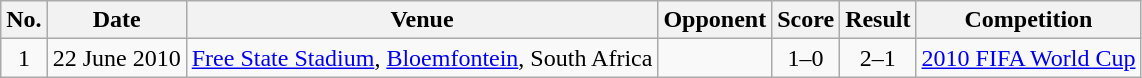<table class="wikitable sortable">
<tr>
<th scope="col">No.</th>
<th scope="col">Date</th>
<th scope="col">Venue</th>
<th scope="col">Opponent</th>
<th scope="col">Score</th>
<th scope="col">Result</th>
<th scope="col">Competition</th>
</tr>
<tr>
<td align="center">1</td>
<td>22 June 2010</td>
<td><a href='#'>Free State Stadium</a>, <a href='#'>Bloemfontein</a>, South Africa</td>
<td></td>
<td align="center">1–0</td>
<td align="center">2–1</td>
<td><a href='#'>2010 FIFA World Cup</a></td>
</tr>
</table>
